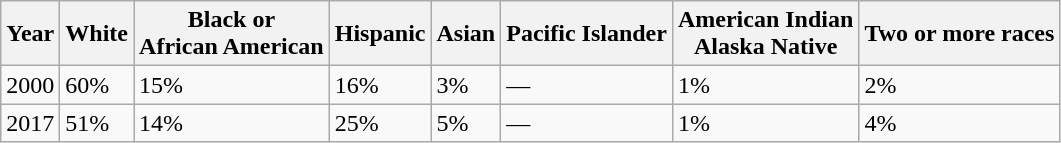<table class="wikitable">
<tr>
<th>Year</th>
<th>White</th>
<th>Black or<br>African American</th>
<th>Hispanic</th>
<th>Asian</th>
<th>Pacific Islander</th>
<th>American Indian<br>Alaska Native</th>
<th>Two or more races</th>
</tr>
<tr>
<td>2000</td>
<td>60%</td>
<td>15%</td>
<td>16%</td>
<td>3%</td>
<td>—</td>
<td>1%</td>
<td>2%</td>
</tr>
<tr>
<td>2017</td>
<td>51%</td>
<td>14%</td>
<td>25%</td>
<td>5%</td>
<td>—</td>
<td>1%</td>
<td>4%</td>
</tr>
</table>
